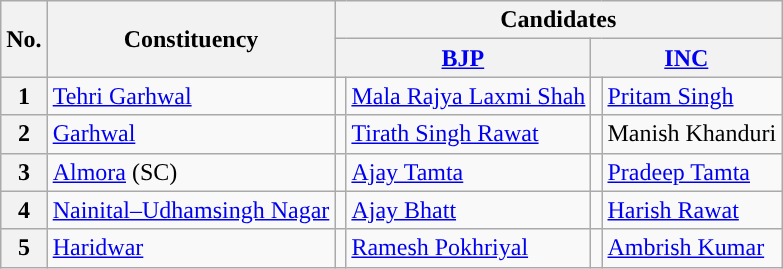<table class="wikitable sortable">
<tr>
<th rowspan="2">No.</th>
<th rowspan="2">Constituency</th>
<th colspan="4">Candidates</th>
</tr>
<tr>
<th colspan="2"><a href='#'>BJP</a></th>
<th colspan="2"><a href='#'>INC</a></th>
</tr>
<tr>
<th>1</th>
<td><a href='#'>Tehri Garhwal</a></td>
<td style="background:"></td>
<td><a href='#'>Mala Rajya Laxmi Shah</a></td>
<td style="background:"></td>
<td><a href='#'>Pritam Singh</a></td>
</tr>
<tr>
<th>2</th>
<td><a href='#'>Garhwal</a></td>
<td style="background:"></td>
<td><a href='#'>Tirath Singh Rawat</a></td>
<td style="background:"></td>
<td>Manish Khanduri</td>
</tr>
<tr>
<th>3</th>
<td><a href='#'>Almora</a> (SC)</td>
<td style="background:"></td>
<td><a href='#'>Ajay Tamta</a></td>
<td style="background:"></td>
<td><a href='#'>Pradeep Tamta</a></td>
</tr>
<tr>
<th>4</th>
<td><a href='#'>Nainital–Udhamsingh Nagar</a></td>
<td style="background:"></td>
<td><a href='#'>Ajay Bhatt</a></td>
<td style="background:"></td>
<td><a href='#'>Harish Rawat</a></td>
</tr>
<tr>
<th>5</th>
<td><a href='#'>Haridwar</a></td>
<td style="background:"></td>
<td><a href='#'>Ramesh Pokhriyal</a></td>
<td style="background:"></td>
<td><a href='#'>Ambrish Kumar</a></td>
</tr>
</table>
